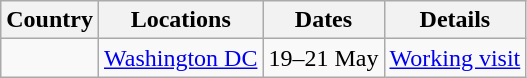<table class="wikitable sortable">
<tr>
<th>Country</th>
<th>Locations</th>
<th>Dates</th>
<th>Details</th>
</tr>
<tr>
<td></td>
<td><a href='#'>Washington DC</a></td>
<td>19–21 May</td>
<td><a href='#'>Working visit</a></td>
</tr>
</table>
